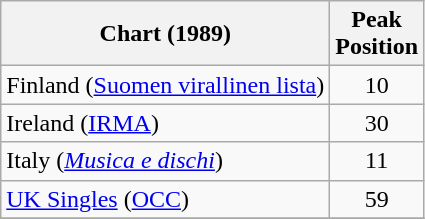<table class="wikitable sortable">
<tr>
<th style="text-align:center;">Chart (1989)</th>
<th style="text-align:center;">Peak<br>Position</th>
</tr>
<tr>
<td align="left">Finland (<a href='#'>Suomen virallinen lista</a>)</td>
<td style="text-align:center;">10</td>
</tr>
<tr>
<td align="left">Ireland (<a href='#'>IRMA</a>)</td>
<td style="text-align:center;">30</td>
</tr>
<tr>
<td align="left">Italy (<em><a href='#'>Musica e dischi</a></em>)</td>
<td style="text-align:center;">11</td>
</tr>
<tr>
<td align="left"><a href='#'>UK Singles</a> (<a href='#'>OCC</a>)</td>
<td style="text-align:center;">59</td>
</tr>
<tr>
</tr>
</table>
